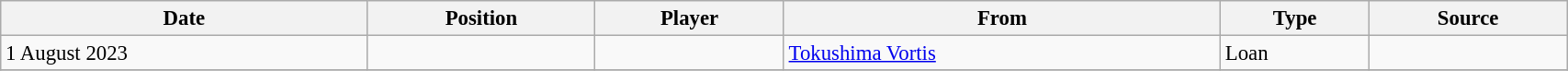<table class="wikitable sortable" style="width:90%; text-align:center; font-size:95%; text-align:left;">
<tr>
<th>Date</th>
<th>Position</th>
<th>Player</th>
<th>From</th>
<th>Type</th>
<th>Source</th>
</tr>
<tr>
<td>1 August 2023</td>
<td></td>
<td></td>
<td> <a href='#'>Tokushima Vortis</a></td>
<td>Loan</td>
<td></td>
</tr>
<tr>
</tr>
</table>
